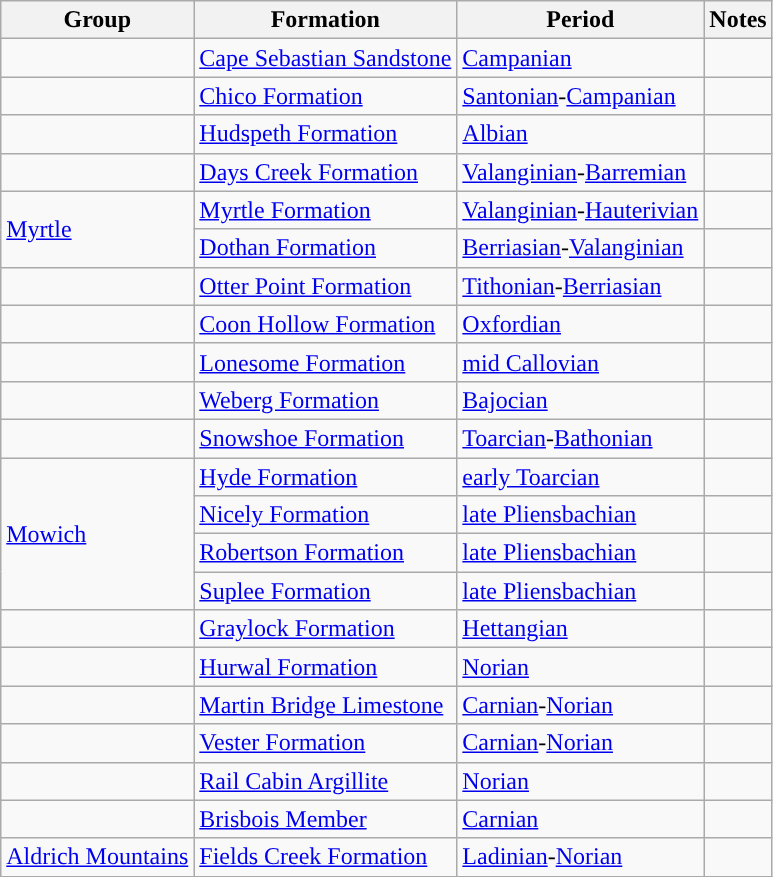<table class="wikitable sortable">
<tr>
<th>Group</th>
<th>Formation</th>
<th>Period</th>
<th>Notes</th>
</tr>
<tr>
<td></td>
<td><a href='#'>Cape Sebastian Sandstone</a></td>
<td style="background-color: "><a href='#'>Campanian</a></td>
<td align=center></td>
</tr>
<tr>
<td></td>
<td><a href='#'>Chico Formation</a></td>
<td style="background-color: "><a href='#'>Santonian</a>-<a href='#'>Campanian</a></td>
<td align=center></td>
</tr>
<tr>
<td></td>
<td><a href='#'>Hudspeth Formation</a></td>
<td style="background-color: "><a href='#'>Albian</a></td>
<td align=center></td>
</tr>
<tr>
<td></td>
<td><a href='#'>Days Creek Formation</a></td>
<td style="background-color: "><a href='#'>Valanginian</a>-<a href='#'>Barremian</a></td>
<td align=center></td>
</tr>
<tr>
<td rowspan=2><a href='#'>Myrtle</a></td>
<td><a href='#'>Myrtle Formation</a></td>
<td style="background-color: "><a href='#'>Valanginian</a>-<a href='#'>Hauterivian</a></td>
<td align=center></td>
</tr>
<tr>
<td><a href='#'>Dothan Formation</a></td>
<td style="background-color: "><a href='#'>Berriasian</a>-<a href='#'>Valanginian</a></td>
<td align=center></td>
</tr>
<tr>
<td></td>
<td><a href='#'>Otter Point Formation</a></td>
<td style="background-color: "><a href='#'>Tithonian</a>-<a href='#'>Berriasian</a></td>
<td align=center></td>
</tr>
<tr>
<td></td>
<td><a href='#'>Coon Hollow Formation</a></td>
<td style="background-color: "><a href='#'>Oxfordian</a></td>
<td align=center></td>
</tr>
<tr>
<td></td>
<td><a href='#'>Lonesome Formation</a></td>
<td style="background-color: "><a href='#'>mid Callovian</a></td>
<td align=center></td>
</tr>
<tr>
<td></td>
<td><a href='#'>Weberg Formation</a></td>
<td style="background-color: "><a href='#'>Bajocian</a></td>
<td align=center></td>
</tr>
<tr>
<td></td>
<td><a href='#'>Snowshoe Formation</a></td>
<td style="background-color: "><a href='#'>Toarcian</a>-<a href='#'>Bathonian</a></td>
<td align=center></td>
</tr>
<tr>
<td rowspan=4><a href='#'>Mowich</a></td>
<td><a href='#'>Hyde Formation</a></td>
<td style="background-color: "><a href='#'>early Toarcian</a></td>
<td align=center></td>
</tr>
<tr>
<td><a href='#'>Nicely Formation</a></td>
<td style="background-color: "><a href='#'>late Pliensbachian</a></td>
<td align=center></td>
</tr>
<tr>
<td><a href='#'>Robertson Formation</a></td>
<td style="background-color: "><a href='#'>late Pliensbachian</a></td>
<td align=center></td>
</tr>
<tr>
<td><a href='#'>Suplee Formation</a></td>
<td style="background-color: "><a href='#'>late Pliensbachian</a></td>
<td align=center></td>
</tr>
<tr>
<td></td>
<td><a href='#'>Graylock Formation</a></td>
<td style="background-color: "><a href='#'>Hettangian</a></td>
<td align=center></td>
</tr>
<tr>
<td></td>
<td><a href='#'>Hurwal Formation</a></td>
<td style="background-color: "><a href='#'>Norian</a></td>
<td align=center></td>
</tr>
<tr>
<td></td>
<td><a href='#'>Martin Bridge Limestone</a></td>
<td style="background-color: "><a href='#'>Carnian</a>-<a href='#'>Norian</a></td>
<td align=center></td>
</tr>
<tr>
<td></td>
<td><a href='#'>Vester Formation</a></td>
<td style="background-color: "><a href='#'>Carnian</a>-<a href='#'>Norian</a></td>
<td align=center></td>
</tr>
<tr>
<td></td>
<td><a href='#'>Rail Cabin Argillite</a></td>
<td style="background-color: "><a href='#'>Norian</a></td>
<td align=center></td>
</tr>
<tr>
<td></td>
<td><a href='#'>Brisbois Member</a></td>
<td style="background-color: "><a href='#'>Carnian</a></td>
<td align=center></td>
</tr>
<tr>
<td><a href='#'>Aldrich Mountains</a></td>
<td><a href='#'>Fields Creek Formation</a></td>
<td style="background-color: "><a href='#'>Ladinian</a>-<a href='#'>Norian</a></td>
<td align=center></td>
</tr>
<tr>
</tr>
</table>
